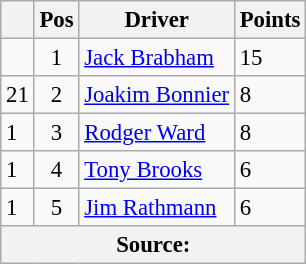<table class="wikitable" style="font-size: 95%;">
<tr>
<th></th>
<th>Pos</th>
<th>Driver</th>
<th>Points</th>
</tr>
<tr>
<td align="left"></td>
<td align="center">1</td>
<td> <a href='#'>Jack Brabham</a></td>
<td align=left>15</td>
</tr>
<tr>
<td align="left"> 21</td>
<td align="center">2</td>
<td> <a href='#'>Joakim Bonnier</a></td>
<td align=left>8</td>
</tr>
<tr>
<td align="left"> 1</td>
<td align="center">3</td>
<td> <a href='#'>Rodger Ward</a></td>
<td align=left>8</td>
</tr>
<tr>
<td align="left"> 1</td>
<td align="center">4</td>
<td> <a href='#'>Tony Brooks</a></td>
<td align=left>6</td>
</tr>
<tr>
<td align="left"> 1</td>
<td align="center">5</td>
<td> <a href='#'>Jim Rathmann</a></td>
<td align=left>6</td>
</tr>
<tr>
<th colspan=4>Source: </th>
</tr>
</table>
